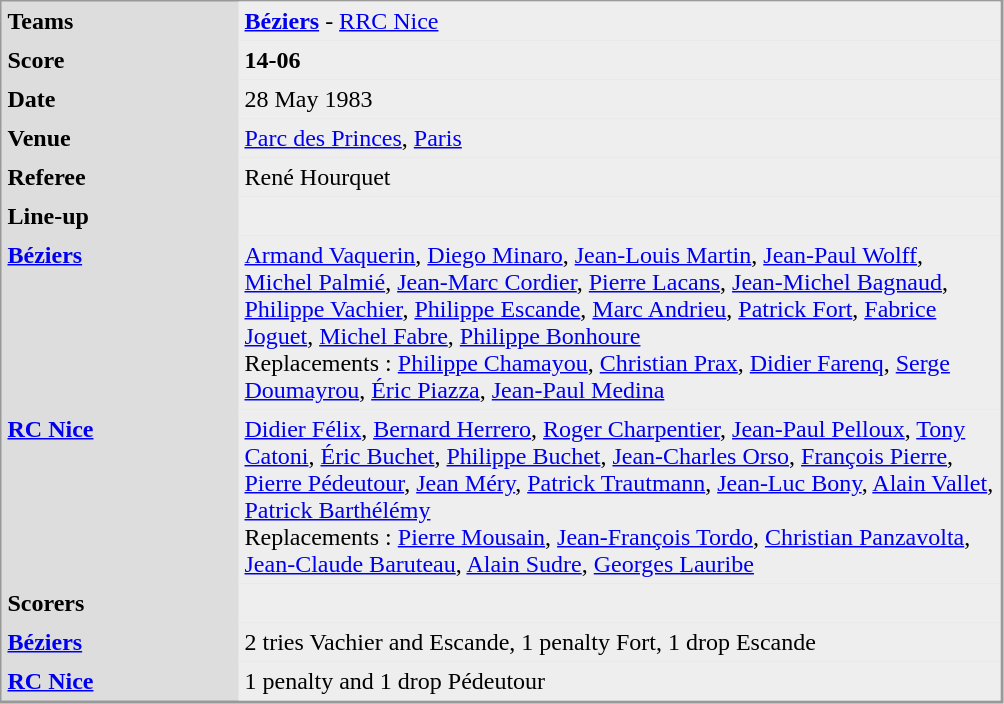<table align="left" cellpadding="4" cellspacing="0"  style="margin: 0 0 0 0; border: 1px solid #999; border-right-width: 2px; border-bottom-width: 2px; background-color: #DDDDDD">
<tr>
<td width="150" valign="top"><strong>Teams</strong></td>
<td width="500" bgcolor=#EEEEEE><strong><a href='#'>Béziers</a> </strong> - <a href='#'>RRC Nice</a></td>
</tr>
<tr>
<td valign="top"><strong>Score</strong></td>
<td bgcolor=#EEEEEE><strong>14-06</strong></td>
</tr>
<tr>
<td valign="top"><strong>Date</strong></td>
<td bgcolor=#EEEEEE>28 May 1983</td>
</tr>
<tr>
<td valign="top"><strong>Venue</strong></td>
<td bgcolor=#EEEEEE><a href='#'>Parc des Princes</a>, <a href='#'>Paris</a></td>
</tr>
<tr>
<td valign="top"><strong>Referee</strong></td>
<td bgcolor=#EEEEEE>René Hourquet</td>
</tr>
<tr>
<td valign="top"><strong>Line-up</strong></td>
<td bgcolor=#EEEEEE></td>
</tr>
<tr>
<td valign="top"><strong> <a href='#'>Béziers</a> </strong></td>
<td bgcolor=#EEEEEE><a href='#'>Armand Vaquerin</a>, <a href='#'>Diego Minaro</a>, <a href='#'>Jean-Louis Martin</a>, <a href='#'>Jean-Paul Wolff</a>, <a href='#'>Michel Palmié</a>, <a href='#'>Jean-Marc Cordier</a>, <a href='#'>Pierre Lacans</a>, <a href='#'>Jean-Michel Bagnaud</a>, <a href='#'>Philippe Vachier</a>, <a href='#'>Philippe Escande</a>, <a href='#'>Marc Andrieu</a>, <a href='#'>Patrick Fort</a>, <a href='#'>Fabrice Joguet</a>, <a href='#'>Michel Fabre</a>, <a href='#'>Philippe Bonhoure</a> <br>Replacements : <a href='#'>Philippe Chamayou</a>, <a href='#'>Christian Prax</a>, <a href='#'>Didier Farenq</a>, <a href='#'>Serge Doumayrou</a>, <a href='#'>Éric Piazza</a>, <a href='#'>Jean-Paul Medina</a></td>
</tr>
<tr>
<td valign="top"><strong><a href='#'>RC Nice</a> </strong></td>
<td bgcolor=#EEEEEE><a href='#'>Didier Félix</a>, <a href='#'>Bernard Herrero</a>, <a href='#'>Roger Charpentier</a>, <a href='#'>Jean-Paul Pelloux</a>, <a href='#'>Tony Catoni</a>, <a href='#'>Éric Buchet</a>, <a href='#'>Philippe Buchet</a>, <a href='#'>Jean-Charles Orso</a>, <a href='#'>François Pierre</a>, <a href='#'>Pierre Pédeutour</a>, <a href='#'>Jean Méry</a>, <a href='#'>Patrick Trautmann</a>, <a href='#'>Jean-Luc Bony</a>, <a href='#'>Alain Vallet</a>, <a href='#'>Patrick Barthélémy</a><br>Replacements : <a href='#'>Pierre Mousain</a>, <a href='#'>Jean-François Tordo</a>, <a href='#'>Christian Panzavolta</a>, <a href='#'>Jean-Claude Baruteau</a>, <a href='#'>Alain Sudre</a>, <a href='#'>Georges Lauribe</a></td>
</tr>
<tr>
<td valign="top"><strong>Scorers</strong></td>
<td bgcolor=#EEEEEE></td>
</tr>
<tr>
<td valign="top"><strong> <a href='#'>Béziers</a> </strong></td>
<td bgcolor=#EEEEEE>2 tries Vachier and Escande, 1 penalty Fort, 1 drop Escande</td>
</tr>
<tr>
<td valign="top"><strong><a href='#'>RC Nice</a></strong></td>
<td bgcolor=#EEEEEE>1 penalty and 1 drop Pédeutour</td>
</tr>
</table>
